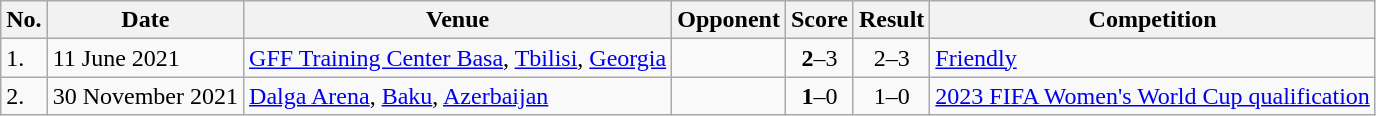<table class="wikitable">
<tr>
<th>No.</th>
<th>Date</th>
<th>Venue</th>
<th>Opponent</th>
<th>Score</th>
<th>Result</th>
<th>Competition</th>
</tr>
<tr>
<td>1.</td>
<td>11 June 2021</td>
<td><a href='#'>GFF Training Center Basa</a>, <a href='#'>Tbilisi</a>, <a href='#'>Georgia</a></td>
<td></td>
<td align=center><strong>2</strong>–3</td>
<td align=center>2–3</td>
<td><a href='#'>Friendly</a></td>
</tr>
<tr>
<td>2.</td>
<td>30 November 2021</td>
<td><a href='#'>Dalga Arena</a>, <a href='#'>Baku</a>, <a href='#'>Azerbaijan</a></td>
<td></td>
<td align=center><strong>1</strong>–0</td>
<td align=center>1–0</td>
<td><a href='#'>2023 FIFA Women's World Cup qualification</a></td>
</tr>
</table>
